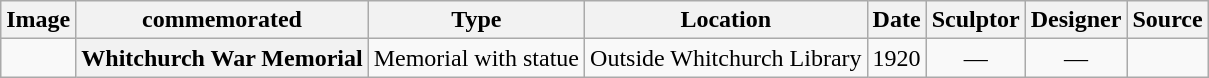<table class="wikitable sortable">
<tr>
<th class="unsortable">Image</th>
<th> commemorated</th>
<th>Type</th>
<th>Location</th>
<th>Date</th>
<th>Sculptor</th>
<th> Designer</th>
<th class="unsortable">Source</th>
</tr>
<tr>
<td></td>
<th>Whitchurch War Memorial</th>
<td>Memorial with statue</td>
<td>Outside Whitchurch Library</td>
<td>1920</td>
<td align="center">—</td>
<td align="center">—</td>
<td></td>
</tr>
</table>
